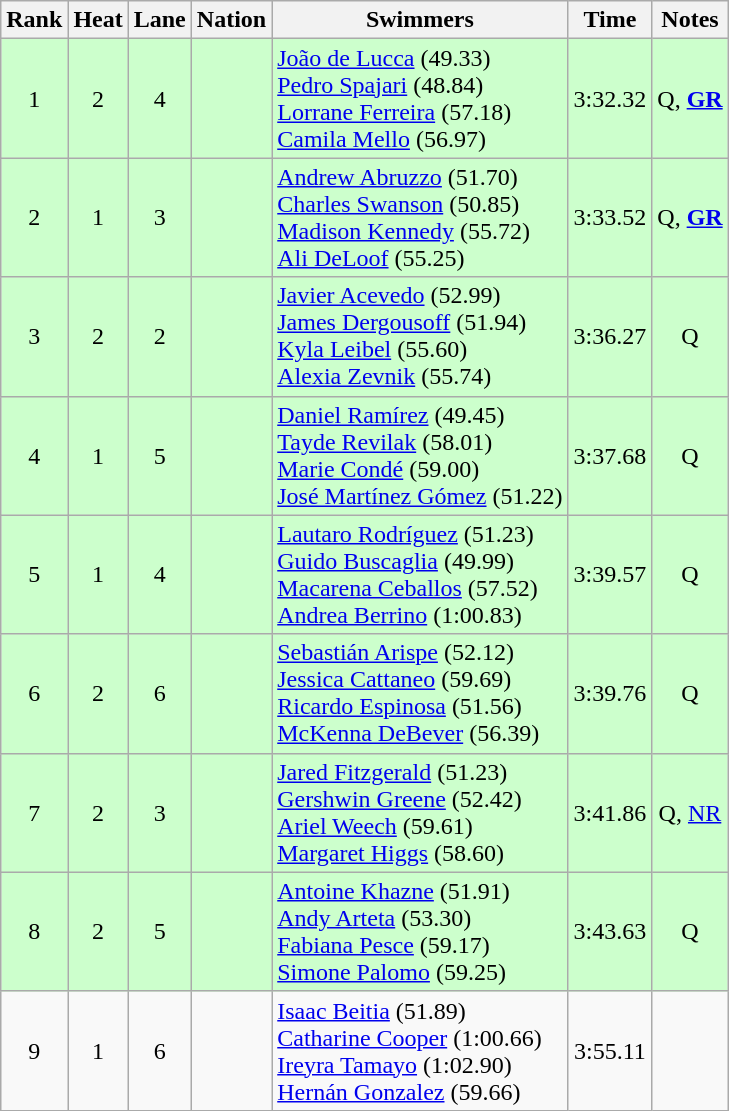<table class="wikitable sortable" style="text-align:center">
<tr>
<th>Rank</th>
<th>Heat</th>
<th>Lane</th>
<th>Nation</th>
<th>Swimmers</th>
<th>Time</th>
<th>Notes</th>
</tr>
<tr bgcolor=ccffcc>
<td>1</td>
<td>2</td>
<td>4</td>
<td align="left"></td>
<td align="left"><a href='#'>João de Lucca</a> (49.33)<br><a href='#'>Pedro Spajari</a> (48.84)<br><a href='#'>Lorrane Ferreira</a> (57.18)<br><a href='#'>Camila Mello</a> (56.97)</td>
<td>3:32.32</td>
<td>Q, <strong><a href='#'>GR</a></strong></td>
</tr>
<tr bgcolor=ccffcc>
<td>2</td>
<td>1</td>
<td>3</td>
<td align="left"></td>
<td align="left"><a href='#'>Andrew Abruzzo</a> (51.70)<br><a href='#'>Charles Swanson</a> (50.85)<br><a href='#'>Madison Kennedy</a> (55.72)<br><a href='#'>Ali DeLoof</a> (55.25)</td>
<td>3:33.52</td>
<td>Q, <strong><a href='#'>GR</a></strong></td>
</tr>
<tr bgcolor=ccffcc>
<td>3</td>
<td>2</td>
<td>2</td>
<td align="left"></td>
<td align="left"><a href='#'>Javier Acevedo</a> (52.99)<br><a href='#'>James Dergousoff</a> (51.94)<br><a href='#'>Kyla Leibel</a> (55.60)<br><a href='#'>Alexia Zevnik</a> (55.74)</td>
<td>3:36.27</td>
<td>Q</td>
</tr>
<tr bgcolor=ccffcc>
<td>4</td>
<td>1</td>
<td>5</td>
<td align="left"></td>
<td align="left"><a href='#'>Daniel Ramírez</a> (49.45)<br><a href='#'>Tayde Revilak</a> (58.01)<br><a href='#'>Marie Condé</a> (59.00)<br><a href='#'>José Martínez Gómez</a> (51.22)</td>
<td>3:37.68</td>
<td>Q</td>
</tr>
<tr bgcolor=ccffcc>
<td>5</td>
<td>1</td>
<td>4</td>
<td align="left"></td>
<td align="left"><a href='#'>Lautaro Rodríguez</a> (51.23)<br><a href='#'>Guido Buscaglia</a> (49.99)<br><a href='#'>Macarena Ceballos</a> (57.52)<br><a href='#'>Andrea Berrino</a> (1:00.83)</td>
<td>3:39.57</td>
<td>Q</td>
</tr>
<tr bgcolor=ccffcc>
<td>6</td>
<td>2</td>
<td>6</td>
<td align="left"></td>
<td align="left"><a href='#'>Sebastián Arispe</a> (52.12)<br><a href='#'>Jessica Cattaneo</a> (59.69)<br><a href='#'>Ricardo Espinosa</a> (51.56)<br><a href='#'>McKenna DeBever</a> (56.39)</td>
<td>3:39.76</td>
<td>Q</td>
</tr>
<tr bgcolor=ccffcc>
<td>7</td>
<td>2</td>
<td>3</td>
<td align="left"></td>
<td align="left"><a href='#'>Jared Fitzgerald</a> (51.23)<br><a href='#'>Gershwin Greene</a> (52.42)<br><a href='#'>Ariel Weech</a> (59.61)<br><a href='#'>Margaret Higgs</a> (58.60)</td>
<td>3:41.86</td>
<td>Q, <a href='#'>NR</a></td>
</tr>
<tr bgcolor=ccffcc>
<td>8</td>
<td>2</td>
<td>5</td>
<td align="left"></td>
<td align="left"><a href='#'>Antoine Khazne</a> (51.91)<br><a href='#'>Andy Arteta</a> (53.30)<br><a href='#'>Fabiana Pesce</a> (59.17)<br><a href='#'>Simone Palomo</a> (59.25)</td>
<td>3:43.63</td>
<td>Q</td>
</tr>
<tr>
<td>9</td>
<td>1</td>
<td>6</td>
<td align="left"></td>
<td align="left"><a href='#'>Isaac Beitia</a> (51.89)<br><a href='#'>Catharine Cooper</a> (1:00.66)<br><a href='#'>Ireyra Tamayo</a> (1:02.90)<br><a href='#'>Hernán Gonzalez</a> (59.66)</td>
<td>3:55.11</td>
<td></td>
</tr>
</table>
